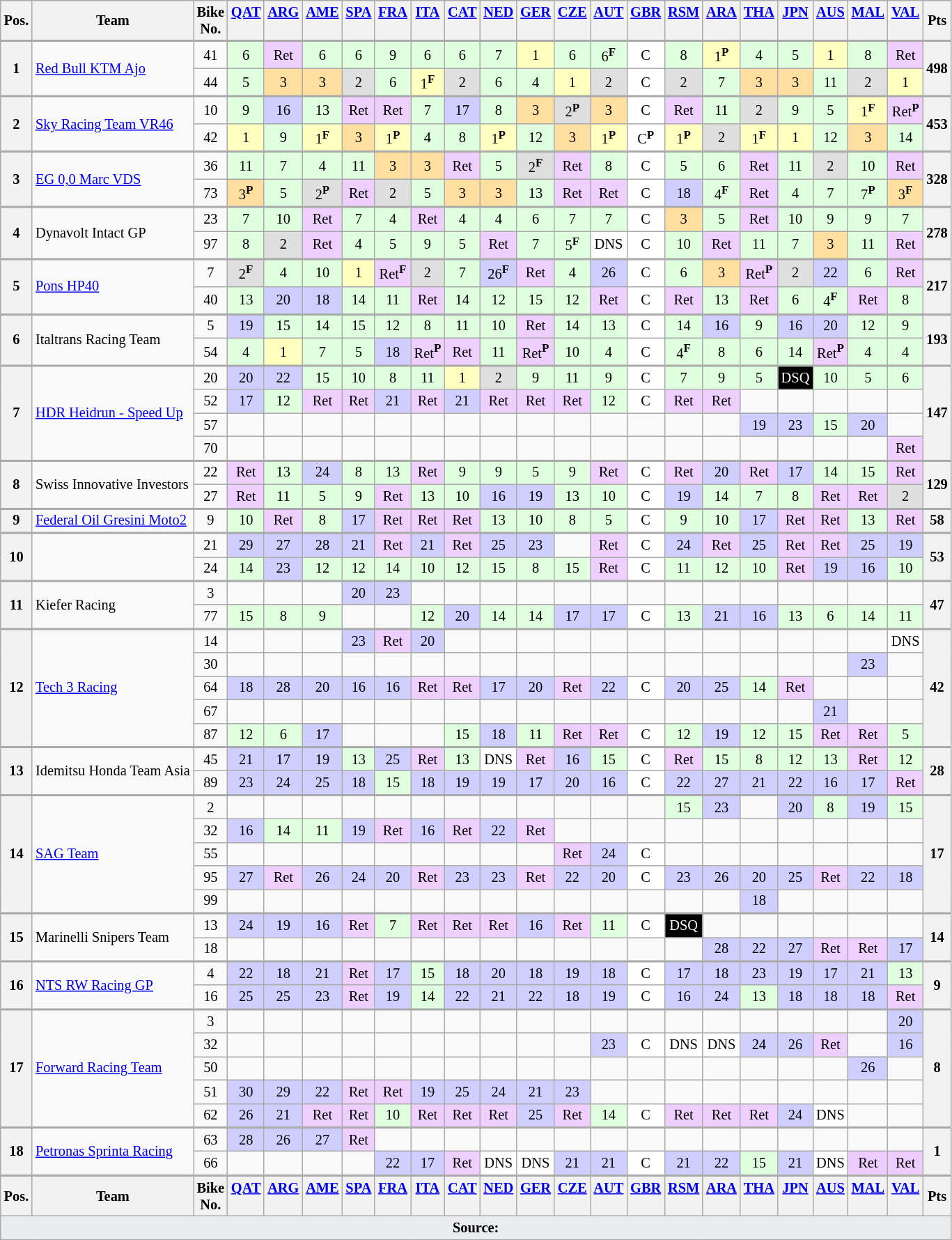<table class="wikitable" style="font-size: 85%; text-align:center">
<tr valign="top">
<th valign="middle">Pos.</th>
<th valign="middle">Team</th>
<th valign="middle">Bike<br>No.</th>
<th><a href='#'>QAT</a><br></th>
<th><a href='#'>ARG</a><br></th>
<th><a href='#'>AME</a><br></th>
<th><a href='#'>SPA</a><br></th>
<th><a href='#'>FRA</a><br></th>
<th><a href='#'>ITA</a><br></th>
<th><a href='#'>CAT</a><br></th>
<th><a href='#'>NED</a><br></th>
<th><a href='#'>GER</a><br></th>
<th><a href='#'>CZE</a><br></th>
<th><a href='#'>AUT</a><br></th>
<th><a href='#'>GBR</a><br></th>
<th><a href='#'>RSM</a><br></th>
<th><a href='#'>ARA</a><br></th>
<th><a href='#'>THA</a><br></th>
<th><a href='#'>JPN</a><br></th>
<th><a href='#'>AUS</a><br></th>
<th><a href='#'>MAL</a><br></th>
<th><a href='#'>VAL</a><br></th>
<th valign="middle">Pts</th>
</tr>
<tr style="border-top:2px solid #aaaaaa">
<th rowspan=2>1</th>
<td align="left" rowspan=2> <a href='#'>Red Bull KTM Ajo</a></td>
<td>41</td>
<td style="background:#dfffdf;">6</td>
<td style="background:#efcfff;">Ret</td>
<td style="background:#dfffdf;">6</td>
<td style="background:#dfffdf;">6</td>
<td style="background:#dfffdf;">9</td>
<td style="background:#dfffdf;">6</td>
<td style="background:#dfffdf;">6</td>
<td style="background:#dfffdf;">7</td>
<td style="background:#ffffbf;">1</td>
<td style="background:#dfffdf;">6</td>
<td style="background:#dfffdf;">6<strong><sup>F</sup></strong></td>
<td style="background:#ffffff;">C</td>
<td style="background:#dfffdf;">8</td>
<td style="background:#ffffbf;">1<strong><sup>P</sup></strong></td>
<td style="background:#dfffdf;">4</td>
<td style="background:#dfffdf;">5</td>
<td style="background:#ffffbf;">1</td>
<td style="background:#dfffdf;">8</td>
<td style="background:#efcfff;">Ret</td>
<th rowspan=2>498</th>
</tr>
<tr>
<td>44</td>
<td style="background:#dfffdf;">5</td>
<td style="background:#ffdf9f;">3</td>
<td style="background:#ffdf9f;">3</td>
<td style="background:#dfdfdf;">2</td>
<td style="background:#dfffdf;">6</td>
<td style="background:#ffffbf;">1<strong><sup>F</sup></strong></td>
<td style="background:#dfdfdf;">2</td>
<td style="background:#dfffdf;">6</td>
<td style="background:#dfffdf;">4</td>
<td style="background:#ffffbf;">1</td>
<td style="background:#dfdfdf;">2</td>
<td style="background:#ffffff;">C</td>
<td style="background:#dfdfdf;">2</td>
<td style="background:#dfffdf;">7</td>
<td style="background:#ffdf9f;">3</td>
<td style="background:#ffdf9f;">3</td>
<td style="background:#dfffdf;">11</td>
<td style="background:#dfdfdf;">2</td>
<td style="background:#ffffbf;">1</td>
</tr>
<tr style="border-top:2px solid #aaaaaa">
<th rowspan=2>2</th>
<td align="left" rowspan=2> <a href='#'>Sky Racing Team VR46</a></td>
<td>10</td>
<td style="background:#dfffdf;">9</td>
<td style="background:#cfcfff;">16</td>
<td style="background:#dfffdf;">13</td>
<td style="background:#efcfff;">Ret</td>
<td style="background:#efcfff;">Ret</td>
<td style="background:#dfffdf;">7</td>
<td style="background:#cfcfff;">17</td>
<td style="background:#dfffdf;">8</td>
<td style="background:#ffdf9f;">3</td>
<td style="background:#dfdfdf;">2<strong><sup>P</sup></strong></td>
<td style="background:#ffdf9f;">3</td>
<td style="background:#ffffff;">C</td>
<td style="background:#efcfff;">Ret</td>
<td style="background:#dfffdf;">11</td>
<td style="background:#dfdfdf;">2</td>
<td style="background:#dfffdf;">9</td>
<td style="background:#dfffdf;">5</td>
<td style="background:#ffffbf;">1<strong><sup>F</sup></strong></td>
<td style="background:#efcfff;">Ret<strong><sup>P</sup></strong></td>
<th rowspan=2>453</th>
</tr>
<tr>
<td>42</td>
<td style="background:#ffffbf;">1</td>
<td style="background:#dfffdf;">9</td>
<td style="background:#ffffbf;">1<strong><sup>F</sup></strong></td>
<td style="background:#ffdf9f;">3</td>
<td style="background:#ffffbf;">1<strong><sup>P</sup></strong></td>
<td style="background:#dfffdf;">4</td>
<td style="background:#dfffdf;">8</td>
<td style="background:#ffffbf;">1<strong><sup>P</sup></strong></td>
<td style="background:#dfffdf;">12</td>
<td style="background:#ffdf9f;">3</td>
<td style="background:#ffffbf;">1<strong><sup>P</sup></strong></td>
<td style="background:#ffffff;">C<strong><sup>P</sup></strong></td>
<td style="background:#ffffbf;">1<strong><sup>P</sup></strong></td>
<td style="background:#dfdfdf;">2</td>
<td style="background:#ffffbf;">1<strong><sup>F</sup></strong></td>
<td style="background:#ffffbf;">1</td>
<td style="background:#dfffdf;">12</td>
<td style="background:#ffdf9f;">3</td>
<td style="background:#dfffdf;">14</td>
</tr>
<tr style="border-top:2px solid #aaaaaa">
<th rowspan=2>3</th>
<td align="left" rowspan=2> <a href='#'>EG 0,0 Marc VDS</a></td>
<td>36</td>
<td style="background:#dfffdf;">11</td>
<td style="background:#dfffdf;">7</td>
<td style="background:#dfffdf;">4</td>
<td style="background:#dfffdf;">11</td>
<td style="background:#ffdf9f;">3</td>
<td style="background:#ffdf9f;">3</td>
<td style="background:#efcfff;">Ret</td>
<td style="background:#dfffdf;">5</td>
<td style="background:#dfdfdf;">2<strong><sup>F</sup></strong></td>
<td style="background:#efcfff;">Ret</td>
<td style="background:#dfffdf;">8</td>
<td style="background:#ffffff;">C</td>
<td style="background:#dfffdf;">5</td>
<td style="background:#dfffdf;">6</td>
<td style="background:#efcfff;">Ret</td>
<td style="background:#dfffdf;">11</td>
<td style="background:#dfdfdf;">2</td>
<td style="background:#dfffdf;">10</td>
<td style="background:#efcfff;">Ret</td>
<th rowspan=2>328</th>
</tr>
<tr>
<td>73</td>
<td style="background:#ffdf9f;">3<strong><sup>P</sup></strong></td>
<td style="background:#dfffdf;">5</td>
<td style="background:#dfdfdf;">2<strong><sup>P</sup></strong></td>
<td style="background:#efcfff;">Ret</td>
<td style="background:#dfdfdf;">2</td>
<td style="background:#dfffdf;">5</td>
<td style="background:#ffdf9f;">3</td>
<td style="background:#ffdf9f;">3</td>
<td style="background:#dfffdf;">13</td>
<td style="background:#efcfff;">Ret</td>
<td style="background:#efcfff;">Ret</td>
<td style="background:#ffffff;">C</td>
<td style="background:#cfcfff;">18</td>
<td style="background:#dfffdf;">4<strong><sup>F</sup></strong></td>
<td style="background:#efcfff;">Ret</td>
<td style="background:#dfffdf;">4</td>
<td style="background:#dfffdf;">7</td>
<td style="background:#dfffdf;">7<strong><sup>P</sup></strong></td>
<td style="background:#ffdf9f;">3<strong><sup>F</sup></strong></td>
</tr>
<tr style="border-top:2px solid #aaaaaa">
<th rowspan=2>4</th>
<td align="left" rowspan=2> Dynavolt Intact GP</td>
<td>23</td>
<td style="background:#dfffdf;">7</td>
<td style="background:#dfffdf;">10</td>
<td style="background:#efcfff;">Ret</td>
<td style="background:#dfffdf;">7</td>
<td style="background:#dfffdf;">4</td>
<td style="background:#efcfff;">Ret</td>
<td style="background:#dfffdf;">4</td>
<td style="background:#dfffdf;">4</td>
<td style="background:#dfffdf;">6</td>
<td style="background:#dfffdf;">7</td>
<td style="background:#dfffdf;">7</td>
<td style="background:#ffffff;">C</td>
<td style="background:#ffdf9f;">3</td>
<td style="background:#dfffdf;">5</td>
<td style="background:#efcfff;">Ret</td>
<td style="background:#dfffdf;">10</td>
<td style="background:#dfffdf;">9</td>
<td style="background:#dfffdf;">9</td>
<td style="background:#dfffdf;">7</td>
<th rowspan=2>278</th>
</tr>
<tr>
<td>97</td>
<td style="background:#dfffdf;">8</td>
<td style="background:#dfdfdf;">2</td>
<td style="background:#efcfff;">Ret</td>
<td style="background:#dfffdf;">4</td>
<td style="background:#dfffdf;">5</td>
<td style="background:#dfffdf;">9</td>
<td style="background:#dfffdf;">5</td>
<td style="background:#efcfff;">Ret</td>
<td style="background:#dfffdf;">7</td>
<td style="background:#dfffdf;">5<strong><sup>F</sup></strong></td>
<td style="background:#ffffff;">DNS</td>
<td style="background:#ffffff;">C</td>
<td style="background:#dfffdf;">10</td>
<td style="background:#efcfff;">Ret</td>
<td style="background:#dfffdf;">11</td>
<td style="background:#dfffdf;">7</td>
<td style="background:#ffdf9f;">3</td>
<td style="background:#dfffdf;">11</td>
<td style="background:#efcfff;">Ret</td>
</tr>
<tr style="border-top:2px solid #aaaaaa">
<th rowspan=2>5</th>
<td align="left" rowspan=2> <a href='#'>Pons HP40</a></td>
<td>7</td>
<td style="background:#dfdfdf;">2<strong><sup>F</sup></strong></td>
<td style="background:#dfffdf;">4</td>
<td style="background:#dfffdf;">10</td>
<td style="background:#ffffbf;">1</td>
<td style="background:#efcfff;">Ret<strong><sup>F</sup></strong></td>
<td style="background:#dfdfdf;">2</td>
<td style="background:#dfffdf;">7</td>
<td style="background:#cfcfff;">26<strong><sup>F</sup></strong></td>
<td style="background:#efcfff;">Ret</td>
<td style="background:#dfffdf;">4</td>
<td style="background:#cfcfff;">26</td>
<td style="background:#ffffff;">C</td>
<td style="background:#dfffdf;">6</td>
<td style="background:#ffdf9f;">3</td>
<td style="background:#efcfff;">Ret<strong><sup>P</sup></strong></td>
<td style="background:#dfdfdf;">2</td>
<td style="background:#cfcfff;">22</td>
<td style="background:#dfffdf;">6</td>
<td style="background:#efcfff;">Ret</td>
<th rowspan=2>217</th>
</tr>
<tr>
<td>40</td>
<td style="background:#dfffdf;">13</td>
<td style="background:#cfcfff;">20</td>
<td style="background:#cfcfff;">18</td>
<td style="background:#dfffdf;">14</td>
<td style="background:#dfffdf;">11</td>
<td style="background:#efcfff;">Ret</td>
<td style="background:#dfffdf;">14</td>
<td style="background:#dfffdf;">12</td>
<td style="background:#dfffdf;">15</td>
<td style="background:#dfffdf;">12</td>
<td style="background:#efcfff;">Ret</td>
<td style="background:#ffffff;">C</td>
<td style="background:#efcfff;">Ret</td>
<td style="background:#dfffdf;">13</td>
<td style="background:#efcfff;">Ret</td>
<td style="background:#dfffdf;">6</td>
<td style="background:#dfffdf;">4<strong><sup>F</sup></strong></td>
<td style="background:#efcfff;">Ret</td>
<td style="background:#dfffdf;">8</td>
</tr>
<tr style="border-top:2px solid #aaaaaa">
<th rowspan=2>6</th>
<td align="left" rowspan=2> Italtrans Racing Team</td>
<td>5</td>
<td style="background:#cfcfff;">19</td>
<td style="background:#dfffdf;">15</td>
<td style="background:#dfffdf;">14</td>
<td style="background:#dfffdf;">15</td>
<td style="background:#dfffdf;">12</td>
<td style="background:#dfffdf;">8</td>
<td style="background:#dfffdf;">11</td>
<td style="background:#dfffdf;">10</td>
<td style="background:#efcfff;">Ret</td>
<td style="background:#dfffdf;">14</td>
<td style="background:#dfffdf;">13</td>
<td style="background:#ffffff;">C</td>
<td style="background:#dfffdf;">14</td>
<td style="background:#cfcfff;">16</td>
<td style="background:#dfffdf;">9</td>
<td style="background:#cfcfff;">16</td>
<td style="background:#cfcfff;">20</td>
<td style="background:#dfffdf;">12</td>
<td style="background:#dfffdf;">9</td>
<th rowspan=2>193</th>
</tr>
<tr>
<td>54</td>
<td style="background:#dfffdf;">4</td>
<td style="background:#ffffbf;">1</td>
<td style="background:#dfffdf;">7</td>
<td style="background:#dfffdf;">5</td>
<td style="background:#cfcfff;">18</td>
<td style="background:#efcfff;">Ret<strong><sup>P</sup></strong></td>
<td style="background:#efcfff;">Ret</td>
<td style="background:#dfffdf;">11</td>
<td style="background:#efcfff;">Ret<strong><sup>P</sup></strong></td>
<td style="background:#dfffdf;">10</td>
<td style="background:#dfffdf;">4</td>
<td style="background:#ffffff;">C</td>
<td style="background:#dfffdf;">4<strong><sup>F</sup></strong></td>
<td style="background:#dfffdf;">8</td>
<td style="background:#dfffdf;">6</td>
<td style="background:#dfffdf;">14</td>
<td style="background:#efcfff;">Ret<strong><sup>P</sup></strong></td>
<td style="background:#dfffdf;">4</td>
<td style="background:#dfffdf;">4</td>
</tr>
<tr style="border-top:2px solid #aaaaaa">
<th rowspan=4>7</th>
<td align="left" rowspan=4> <a href='#'>HDR Heidrun - Speed Up</a></td>
<td>20</td>
<td style="background:#cfcfff;">20</td>
<td style="background:#cfcfff;">22</td>
<td style="background:#dfffdf;">15</td>
<td style="background:#dfffdf;">10</td>
<td style="background:#dfffdf;">8</td>
<td style="background:#dfffdf;">11</td>
<td style="background:#ffffbf;">1</td>
<td style="background:#dfdfdf;">2</td>
<td style="background:#dfffdf;">9</td>
<td style="background:#dfffdf;">11</td>
<td style="background:#dfffdf;">9</td>
<td style="background:#ffffff;">C</td>
<td style="background:#dfffdf;">7</td>
<td style="background:#dfffdf;">9</td>
<td style="background:#dfffdf;">5</td>
<td style="background:#000000; color:#ffffff">DSQ</td>
<td style="background:#dfffdf;">10</td>
<td style="background:#dfffdf;">5</td>
<td style="background:#dfffdf;">6</td>
<th rowspan=4>147</th>
</tr>
<tr>
<td>52</td>
<td style="background:#cfcfff;">17</td>
<td style="background:#dfffdf;">12</td>
<td style="background:#efcfff;">Ret</td>
<td style="background:#efcfff;">Ret</td>
<td style="background:#cfcfff;">21</td>
<td style="background:#efcfff;">Ret</td>
<td style="background:#cfcfff;">21</td>
<td style="background:#efcfff;">Ret</td>
<td style="background:#efcfff;">Ret</td>
<td style="background:#efcfff;">Ret</td>
<td style="background:#dfffdf;">12</td>
<td style="background:#ffffff;">C</td>
<td style="background:#efcfff;">Ret</td>
<td style="background:#efcfff;">Ret</td>
<td></td>
<td></td>
<td></td>
<td></td>
<td></td>
</tr>
<tr>
<td>57</td>
<td></td>
<td></td>
<td></td>
<td></td>
<td></td>
<td></td>
<td></td>
<td></td>
<td></td>
<td></td>
<td></td>
<td></td>
<td></td>
<td></td>
<td style="background:#cfcfff;">19</td>
<td style="background:#cfcfff;">23</td>
<td style="background:#dfffdf;">15</td>
<td style="background:#cfcfff;">20</td>
<td></td>
</tr>
<tr>
<td>70</td>
<td></td>
<td></td>
<td></td>
<td></td>
<td></td>
<td></td>
<td></td>
<td></td>
<td></td>
<td></td>
<td></td>
<td></td>
<td></td>
<td></td>
<td></td>
<td></td>
<td></td>
<td></td>
<td style="background:#efcfff;">Ret</td>
</tr>
<tr style="border-top:2px solid #aaaaaa">
<th rowspan=2>8</th>
<td align="left" rowspan=2> Swiss Innovative Investors</td>
<td>22</td>
<td style="background:#efcfff;">Ret</td>
<td style="background:#dfffdf;">13</td>
<td style="background:#cfcfff;">24</td>
<td style="background:#dfffdf;">8</td>
<td style="background:#dfffdf;">13</td>
<td style="background:#efcfff;">Ret</td>
<td style="background:#dfffdf;">9</td>
<td style="background:#dfffdf;">9</td>
<td style="background:#dfffdf;">5</td>
<td style="background:#dfffdf;">9</td>
<td style="background:#efcfff;">Ret</td>
<td style="background:#ffffff;">C</td>
<td style="background:#efcfff;">Ret</td>
<td style="background:#cfcfff;">20</td>
<td style="background:#efcfff;">Ret</td>
<td style="background:#cfcfff;">17</td>
<td style="background:#dfffdf;">14</td>
<td style="background:#dfffdf;">15</td>
<td style="background:#efcfff;">Ret</td>
<th rowspan=2>129</th>
</tr>
<tr>
<td>27</td>
<td style="background:#efcfff;">Ret</td>
<td style="background:#dfffdf;">11</td>
<td style="background:#dfffdf;">5</td>
<td style="background:#dfffdf;">9</td>
<td style="background:#efcfff;">Ret</td>
<td style="background:#dfffdf;">13</td>
<td style="background:#dfffdf;">10</td>
<td style="background:#cfcfff;">16</td>
<td style="background:#cfcfff;">19</td>
<td style="background:#dfffdf;">13</td>
<td style="background:#dfffdf;">10</td>
<td style="background:#ffffff;">C</td>
<td style="background:#cfcfff;">19</td>
<td style="background:#dfffdf;">14</td>
<td style="background:#dfffdf;">7</td>
<td style="background:#dfffdf;">8</td>
<td style="background:#efcfff;">Ret</td>
<td style="background:#efcfff;">Ret</td>
<td style="background:#dfdfdf;">2</td>
</tr>
<tr style="border-top:2px solid #aaaaaa">
<th>9</th>
<td align="left"> <a href='#'>Federal Oil Gresini Moto2</a></td>
<td>9</td>
<td style="background:#dfffdf;">10</td>
<td style="background:#efcfff;">Ret</td>
<td style="background:#dfffdf;">8</td>
<td style="background:#cfcfff;">17</td>
<td style="background:#efcfff;">Ret</td>
<td style="background:#efcfff;">Ret</td>
<td style="background:#efcfff;">Ret</td>
<td style="background:#dfffdf;">13</td>
<td style="background:#dfffdf;">10</td>
<td style="background:#dfffdf;">8</td>
<td style="background:#dfffdf;">5</td>
<td style="background:#ffffff;">C</td>
<td style="background:#dfffdf;">9</td>
<td style="background:#dfffdf;">10</td>
<td style="background:#cfcfff;">17</td>
<td style="background:#efcfff;">Ret</td>
<td style="background:#efcfff;">Ret</td>
<td style="background:#dfffdf;">13</td>
<td style="background:#efcfff;">Ret</td>
<th>58</th>
</tr>
<tr style="border-top:2px solid #aaaaaa">
<th rowspan=2>10</th>
<td align="left" rowspan=2></td>
<td>21</td>
<td style="background:#cfcfff;">29</td>
<td style="background:#cfcfff;">27</td>
<td style="background:#cfcfff;">28</td>
<td style="background:#cfcfff;">21</td>
<td style="background:#efcfff;">Ret</td>
<td style="background:#cfcfff;">21</td>
<td style="background:#efcfff;">Ret</td>
<td style="background:#cfcfff;">25</td>
<td style="background:#cfcfff;">23</td>
<td></td>
<td style="background:#efcfff;">Ret</td>
<td style="background:#ffffff;">C</td>
<td style="background:#cfcfff;">24</td>
<td style="background:#efcfff;">Ret</td>
<td style="background:#cfcfff;">25</td>
<td style="background:#efcfff;">Ret</td>
<td style="background:#efcfff;">Ret</td>
<td style="background:#cfcfff;">25</td>
<td style="background:#cfcfff;">19</td>
<th rowspan=2>53</th>
</tr>
<tr>
<td>24</td>
<td style="background:#dfffdf;">14</td>
<td style="background:#cfcfff;">23</td>
<td style="background:#dfffdf;">12</td>
<td style="background:#dfffdf;">12</td>
<td style="background:#dfffdf;">14</td>
<td style="background:#dfffdf;">10</td>
<td style="background:#dfffdf;">12</td>
<td style="background:#dfffdf;">15</td>
<td style="background:#dfffdf;">8</td>
<td style="background:#dfffdf;">15</td>
<td style="background:#efcfff;">Ret</td>
<td style="background:#ffffff;">C</td>
<td style="background:#dfffdf;">11</td>
<td style="background:#dfffdf;">12</td>
<td style="background:#dfffdf;">10</td>
<td style="background:#efcfff;">Ret</td>
<td style="background:#cfcfff;">19</td>
<td style="background:#cfcfff;">16</td>
<td style="background:#dfffdf;">10</td>
</tr>
<tr style="border-top:2px solid #aaaaaa">
<th rowspan=2>11</th>
<td align="left" rowspan=2> Kiefer Racing</td>
<td>3</td>
<td></td>
<td></td>
<td></td>
<td style="background:#cfcfff;">20</td>
<td style="background:#cfcfff;">23</td>
<td></td>
<td></td>
<td></td>
<td></td>
<td></td>
<td></td>
<td></td>
<td></td>
<td></td>
<td></td>
<td></td>
<td></td>
<td></td>
<td></td>
<th rowspan=2>47</th>
</tr>
<tr>
<td>77</td>
<td style="background:#dfffdf;">15</td>
<td style="background:#dfffdf;">8</td>
<td style="background:#dfffdf;">9</td>
<td></td>
<td></td>
<td style="background:#dfffdf;">12</td>
<td style="background:#cfcfff;">20</td>
<td style="background:#dfffdf;">14</td>
<td style="background:#dfffdf;">14</td>
<td style="background:#cfcfff;">17</td>
<td style="background:#cfcfff;">17</td>
<td style="background:#ffffff;">C</td>
<td style="background:#dfffdf;">13</td>
<td style="background:#cfcfff;">21</td>
<td style="background:#cfcfff;">16</td>
<td style="background:#dfffdf;">13</td>
<td style="background:#dfffdf;">6</td>
<td style="background:#dfffdf;">14</td>
<td style="background:#dfffdf;">11</td>
</tr>
<tr style="border-top:2px solid #aaaaaa">
<th rowspan=5>12</th>
<td align="left" rowspan=5> <a href='#'>Tech 3 Racing</a></td>
<td>14</td>
<td></td>
<td></td>
<td></td>
<td style="background:#cfcfff;">23</td>
<td style="background:#efcfff;">Ret</td>
<td style="background:#cfcfff;">20</td>
<td></td>
<td></td>
<td></td>
<td></td>
<td></td>
<td></td>
<td></td>
<td></td>
<td></td>
<td></td>
<td></td>
<td></td>
<td style="background:#ffffff;">DNS</td>
<th rowspan=5>42</th>
</tr>
<tr>
<td>30</td>
<td></td>
<td></td>
<td></td>
<td></td>
<td></td>
<td></td>
<td></td>
<td></td>
<td></td>
<td></td>
<td></td>
<td></td>
<td></td>
<td></td>
<td></td>
<td></td>
<td></td>
<td style="background:#cfcfff;">23</td>
<td></td>
</tr>
<tr>
<td>64</td>
<td style="background:#cfcfff;">18</td>
<td style="background:#cfcfff;">28</td>
<td style="background:#cfcfff;">20</td>
<td style="background:#cfcfff;">16</td>
<td style="background:#cfcfff;">16</td>
<td style="background:#efcfff;">Ret</td>
<td style="background:#efcfff;">Ret</td>
<td style="background:#cfcfff;">17</td>
<td style="background:#cfcfff;">20</td>
<td style="background:#efcfff;">Ret</td>
<td style="background:#cfcfff;">22</td>
<td style="background:#ffffff;">C</td>
<td style="background:#cfcfff;">20</td>
<td style="background:#cfcfff;">25</td>
<td style="background:#dfffdf;">14</td>
<td style="background:#efcfff;">Ret</td>
<td></td>
<td></td>
<td></td>
</tr>
<tr>
<td>67</td>
<td></td>
<td></td>
<td></td>
<td></td>
<td></td>
<td></td>
<td></td>
<td></td>
<td></td>
<td></td>
<td></td>
<td></td>
<td></td>
<td></td>
<td></td>
<td></td>
<td style="background:#cfcfff;">21</td>
<td></td>
<td></td>
</tr>
<tr>
<td>87</td>
<td style="background:#dfffdf;">12</td>
<td style="background:#dfffdf;">6</td>
<td style="background:#cfcfff;">17</td>
<td></td>
<td></td>
<td></td>
<td style="background:#dfffdf;">15</td>
<td style="background:#cfcfff;">18</td>
<td style="background:#dfffdf;">11</td>
<td style="background:#efcfff;">Ret</td>
<td style="background:#efcfff;">Ret</td>
<td style="background:#ffffff;">C</td>
<td style="background:#dfffdf;">12</td>
<td style="background:#cfcfff;">19</td>
<td style="background:#dfffdf;">12</td>
<td style="background:#dfffdf;">15</td>
<td style="background:#efcfff;">Ret</td>
<td style="background:#efcfff;">Ret</td>
<td style="background:#dfffdf;">5</td>
</tr>
<tr style="border-top:2px solid #aaaaaa">
<th rowspan=2>13</th>
<td align="left" rowspan=2> Idemitsu Honda Team Asia</td>
<td>45</td>
<td style="background:#cfcfff;">21</td>
<td style="background:#cfcfff;">17</td>
<td style="background:#cfcfff;">19</td>
<td style="background:#dfffdf;">13</td>
<td style="background:#cfcfff;">25</td>
<td style="background:#efcfff;">Ret</td>
<td style="background:#dfffdf;">13</td>
<td style="background:#ffffff;">DNS</td>
<td style="background:#efcfff;">Ret</td>
<td style="background:#cfcfff;">16</td>
<td style="background:#dfffdf;">15</td>
<td style="background:#ffffff;">C</td>
<td style="background:#efcfff;">Ret</td>
<td style="background:#dfffdf;">15</td>
<td style="background:#dfffdf;">8</td>
<td style="background:#dfffdf;">12</td>
<td style="background:#dfffdf;">13</td>
<td style="background:#efcfff;">Ret</td>
<td style="background:#dfffdf;">12</td>
<th rowspan=2>28</th>
</tr>
<tr>
<td>89</td>
<td style="background:#cfcfff;">23</td>
<td style="background:#cfcfff;">24</td>
<td style="background:#cfcfff;">25</td>
<td style="background:#cfcfff;">18</td>
<td style="background:#dfffdf;">15</td>
<td style="background:#cfcfff;">18</td>
<td style="background:#cfcfff;">19</td>
<td style="background:#cfcfff;">19</td>
<td style="background:#cfcfff;">17</td>
<td style="background:#cfcfff;">20</td>
<td style="background:#cfcfff;">16</td>
<td style="background:#ffffff;">C</td>
<td style="background:#cfcfff;">22</td>
<td style="background:#cfcfff;">27</td>
<td style="background:#cfcfff;">21</td>
<td style="background:#cfcfff;">22</td>
<td style="background:#cfcfff;">16</td>
<td style="background:#cfcfff;">17</td>
<td style="background:#efcfff;">Ret</td>
</tr>
<tr style="border-top:2px solid #aaaaaa">
<th rowspan=5>14</th>
<td align="left" rowspan=5> <a href='#'>SAG Team</a></td>
<td>2</td>
<td></td>
<td></td>
<td></td>
<td></td>
<td></td>
<td></td>
<td></td>
<td></td>
<td></td>
<td></td>
<td></td>
<td></td>
<td style="background:#dfffdf;">15</td>
<td style="background:#cfcfff;">23</td>
<td></td>
<td style="background:#cfcfff;">20</td>
<td style="background:#dfffdf;">8</td>
<td style="background:#cfcfff;">19</td>
<td style="background:#dfffdf;">15</td>
<th rowspan=5>17</th>
</tr>
<tr>
<td>32</td>
<td style="background:#cfcfff;">16</td>
<td style="background:#dfffdf;">14</td>
<td style="background:#dfffdf;">11</td>
<td style="background:#cfcfff;">19</td>
<td style="background:#efcfff;">Ret</td>
<td style="background:#cfcfff;">16</td>
<td style="background:#efcfff;">Ret</td>
<td style="background:#cfcfff;">22</td>
<td style="background:#efcfff;">Ret</td>
<td></td>
<td></td>
<td></td>
<td></td>
<td></td>
<td></td>
<td></td>
<td></td>
<td></td>
<td></td>
</tr>
<tr>
<td>55</td>
<td></td>
<td></td>
<td></td>
<td></td>
<td></td>
<td></td>
<td></td>
<td></td>
<td></td>
<td style="background:#efcfff;">Ret</td>
<td style="background:#cfcfff;">24</td>
<td style="background:#ffffff;">C</td>
<td></td>
<td></td>
<td></td>
<td></td>
<td></td>
<td></td>
<td></td>
</tr>
<tr>
<td>95</td>
<td style="background:#cfcfff;">27</td>
<td style="background:#efcfff;">Ret</td>
<td style="background:#cfcfff;">26</td>
<td style="background:#cfcfff;">24</td>
<td style="background:#cfcfff;">20</td>
<td style="background:#efcfff;">Ret</td>
<td style="background:#cfcfff;">23</td>
<td style="background:#cfcfff;">23</td>
<td style="background:#efcfff;">Ret</td>
<td style="background:#cfcfff;">22</td>
<td style="background:#cfcfff;">20</td>
<td style="background:#ffffff;">C</td>
<td style="background:#cfcfff;">23</td>
<td style="background:#cfcfff;">26</td>
<td style="background:#cfcfff;">20</td>
<td style="background:#cfcfff;">25</td>
<td style="background:#efcfff;">Ret</td>
<td style="background:#cfcfff;">22</td>
<td style="background:#cfcfff;">18</td>
</tr>
<tr>
<td>99</td>
<td></td>
<td></td>
<td></td>
<td></td>
<td></td>
<td></td>
<td></td>
<td></td>
<td></td>
<td></td>
<td></td>
<td></td>
<td></td>
<td></td>
<td style="background:#cfcfff;">18</td>
<td></td>
<td></td>
<td></td>
<td></td>
</tr>
<tr style="border-top:2px solid #aaaaaa">
<th rowspan=2>15</th>
<td align="left" rowspan=2> Marinelli Snipers Team</td>
<td>13</td>
<td style="background:#cfcfff;">24</td>
<td style="background:#cfcfff;">19</td>
<td style="background:#cfcfff;">16</td>
<td style="background:#efcfff;">Ret</td>
<td style="background:#dfffdf;">7</td>
<td style="background:#efcfff;">Ret</td>
<td style="background:#efcfff;">Ret</td>
<td style="background:#efcfff;">Ret</td>
<td style="background:#cfcfff;">16</td>
<td style="background:#efcfff;">Ret</td>
<td style="background:#dfffdf;">11</td>
<td style="background:#ffffff;">C</td>
<td style="background:#000000; color:#ffffff">DSQ</td>
<td></td>
<td></td>
<td></td>
<td></td>
<td></td>
<td></td>
<th rowspan=2>14</th>
</tr>
<tr>
<td>18</td>
<td></td>
<td></td>
<td></td>
<td></td>
<td></td>
<td></td>
<td></td>
<td></td>
<td></td>
<td></td>
<td></td>
<td></td>
<td></td>
<td style="background:#cfcfff;">28</td>
<td style="background:#cfcfff;">22</td>
<td style="background:#cfcfff;">27</td>
<td style="background:#efcfff;">Ret</td>
<td style="background:#efcfff;">Ret</td>
<td style="background:#cfcfff;">17</td>
</tr>
<tr style="border-top:2px solid #aaaaaa">
<th rowspan=2>16</th>
<td align="left" rowspan=2> <a href='#'>NTS RW Racing GP</a></td>
<td>4</td>
<td style="background:#cfcfff;">22</td>
<td style="background:#cfcfff;">18</td>
<td style="background:#cfcfff;">21</td>
<td style="background:#efcfff;">Ret</td>
<td style="background:#cfcfff;">17</td>
<td style="background:#dfffdf;">15</td>
<td style="background:#cfcfff;">18</td>
<td style="background:#cfcfff;">20</td>
<td style="background:#cfcfff;">18</td>
<td style="background:#cfcfff;">19</td>
<td style="background:#cfcfff;">18</td>
<td style="background:#ffffff;">C</td>
<td style="background:#cfcfff;">17</td>
<td style="background:#cfcfff;">18</td>
<td style="background:#cfcfff;">23</td>
<td style="background:#cfcfff;">19</td>
<td style="background:#cfcfff;">17</td>
<td style="background:#cfcfff;">21</td>
<td style="background:#dfffdf;">13</td>
<th rowspan=2>9</th>
</tr>
<tr>
<td>16</td>
<td style="background:#cfcfff;">25</td>
<td style="background:#cfcfff;">25</td>
<td style="background:#cfcfff;">23</td>
<td style="background:#efcfff;">Ret</td>
<td style="background:#cfcfff;">19</td>
<td style="background:#dfffdf;">14</td>
<td style="background:#cfcfff;">22</td>
<td style="background:#cfcfff;">21</td>
<td style="background:#cfcfff;">22</td>
<td style="background:#cfcfff;">18</td>
<td style="background:#cfcfff;">19</td>
<td style="background:#ffffff;">C</td>
<td style="background:#cfcfff;">16</td>
<td style="background:#cfcfff;">24</td>
<td style="background:#dfffdf;">13</td>
<td style="background:#cfcfff;">18</td>
<td style="background:#cfcfff;">18</td>
<td style="background:#cfcfff;">18</td>
<td style="background:#efcfff;">Ret</td>
</tr>
<tr style="border-top:2px solid #aaaaaa">
<th rowspan=5>17</th>
<td align="left" rowspan=5> <a href='#'>Forward Racing Team</a></td>
<td>3</td>
<td></td>
<td></td>
<td></td>
<td></td>
<td></td>
<td></td>
<td></td>
<td></td>
<td></td>
<td></td>
<td></td>
<td></td>
<td></td>
<td></td>
<td></td>
<td></td>
<td></td>
<td></td>
<td style="background:#cfcfff;">20</td>
<th rowspan=5>8</th>
</tr>
<tr>
<td>32</td>
<td></td>
<td></td>
<td></td>
<td></td>
<td></td>
<td></td>
<td></td>
<td></td>
<td></td>
<td></td>
<td style="background:#cfcfff;">23</td>
<td style="background:#ffffff;">C</td>
<td style="background:#ffffff;">DNS</td>
<td style="background:#ffffff;">DNS</td>
<td style="background:#cfcfff;">24</td>
<td style="background:#cfcfff;">26</td>
<td style="background:#efcfff;">Ret</td>
<td></td>
<td style="background:#cfcfff;">16</td>
</tr>
<tr>
<td>50</td>
<td></td>
<td></td>
<td></td>
<td></td>
<td></td>
<td></td>
<td></td>
<td></td>
<td></td>
<td></td>
<td></td>
<td></td>
<td></td>
<td></td>
<td></td>
<td></td>
<td></td>
<td style="background:#cfcfff;">26</td>
<td></td>
</tr>
<tr>
<td>51</td>
<td style="background:#cfcfff;">30</td>
<td style="background:#cfcfff;">29</td>
<td style="background:#cfcfff;">22</td>
<td style="background:#efcfff;">Ret</td>
<td style="background:#efcfff;">Ret</td>
<td style="background:#cfcfff;">19</td>
<td style="background:#cfcfff;">25</td>
<td style="background:#cfcfff;">24</td>
<td style="background:#cfcfff;">21</td>
<td style="background:#cfcfff;">23</td>
<td></td>
<td></td>
<td></td>
<td></td>
<td></td>
<td></td>
<td></td>
<td></td>
<td></td>
</tr>
<tr>
<td>62</td>
<td style="background:#cfcfff;">26</td>
<td style="background:#cfcfff;">21</td>
<td style="background:#efcfff;">Ret</td>
<td style="background:#efcfff;">Ret</td>
<td style="background:#dfffdf;">10</td>
<td style="background:#efcfff;">Ret</td>
<td style="background:#efcfff;">Ret</td>
<td style="background:#efcfff;">Ret</td>
<td style="background:#cfcfff;">25</td>
<td style="background:#efcfff;">Ret</td>
<td style="background:#dfffdf;">14</td>
<td style="background:#ffffff;">C</td>
<td style="background:#efcfff;">Ret</td>
<td style="background:#efcfff;">Ret</td>
<td style="background:#efcfff;">Ret</td>
<td style="background:#cfcfff;">24</td>
<td style="background:#ffffff;">DNS</td>
<td></td>
<td></td>
</tr>
<tr style="border-top:2px solid #aaaaaa">
<th rowspan=2>18</th>
<td align="left" rowspan=2> <a href='#'>Petronas Sprinta Racing</a></td>
<td>63</td>
<td style="background:#cfcfff;">28</td>
<td style="background:#cfcfff;">26</td>
<td style="background:#cfcfff;">27</td>
<td style="background:#efcfff;">Ret</td>
<td></td>
<td></td>
<td></td>
<td></td>
<td></td>
<td></td>
<td></td>
<td></td>
<td></td>
<td></td>
<td></td>
<td></td>
<td></td>
<td></td>
<td></td>
<th rowspan=2>1</th>
</tr>
<tr>
<td>66</td>
<td></td>
<td></td>
<td></td>
<td></td>
<td style="background:#cfcfff;">22</td>
<td style="background:#cfcfff;">17</td>
<td style="background:#efcfff;">Ret</td>
<td style="background:#ffffff;">DNS</td>
<td style="background:#ffffff;">DNS</td>
<td style="background:#cfcfff;">21</td>
<td style="background:#cfcfff;">21</td>
<td style="background:#ffffff;">C</td>
<td style="background:#cfcfff;">21</td>
<td style="background:#cfcfff;">22</td>
<td style="background:#dfffdf;">15</td>
<td style="background:#cfcfff;">21</td>
<td style="background:#ffffff;">DNS</td>
<td style="background:#efccff;">Ret</td>
<td style="background:#efccff;">Ret</td>
</tr>
<tr valign="top" style="border-top:2px solid #aaaaaa">
<th valign="middle">Pos.</th>
<th valign="middle">Team</th>
<th valign="middle">Bike<br>No.</th>
<th><a href='#'>QAT</a><br></th>
<th><a href='#'>ARG</a><br></th>
<th><a href='#'>AME</a><br></th>
<th><a href='#'>SPA</a><br></th>
<th><a href='#'>FRA</a><br></th>
<th><a href='#'>ITA</a><br></th>
<th><a href='#'>CAT</a><br></th>
<th><a href='#'>NED</a><br></th>
<th><a href='#'>GER</a><br></th>
<th><a href='#'>CZE</a><br></th>
<th><a href='#'>AUT</a><br></th>
<th><a href='#'>GBR</a><br></th>
<th><a href='#'>RSM</a><br></th>
<th><a href='#'>ARA</a><br></th>
<th><a href='#'>THA</a><br></th>
<th><a href='#'>JPN</a><br></th>
<th><a href='#'>AUS</a><br></th>
<th><a href='#'>MAL</a><br></th>
<th><a href='#'>VAL</a><br></th>
<th valign="middle">Pts</th>
</tr>
<tr>
<td colspan="23" style="background-color:#EAECF0;text-align:center"><strong>Source:</strong></td>
</tr>
</table>
